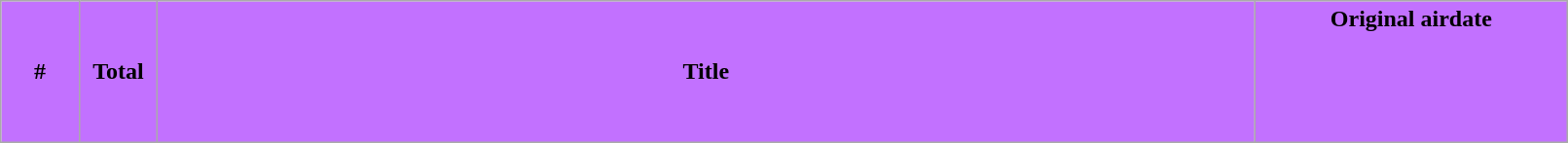<table class="wikitable plainrowheaders"  style="width:85%; background:#fff;">
<tr>
<th style="width:5%; background:#C271FF;">#</th>
<th style="width:5%; background:#C271FF;">Total</th>
<th style="background:#C271FF;">Title</th>
<th style="width:20%; background:#C271FF;">Original airdate<br><br><br><br><br></th>
</tr>
</table>
